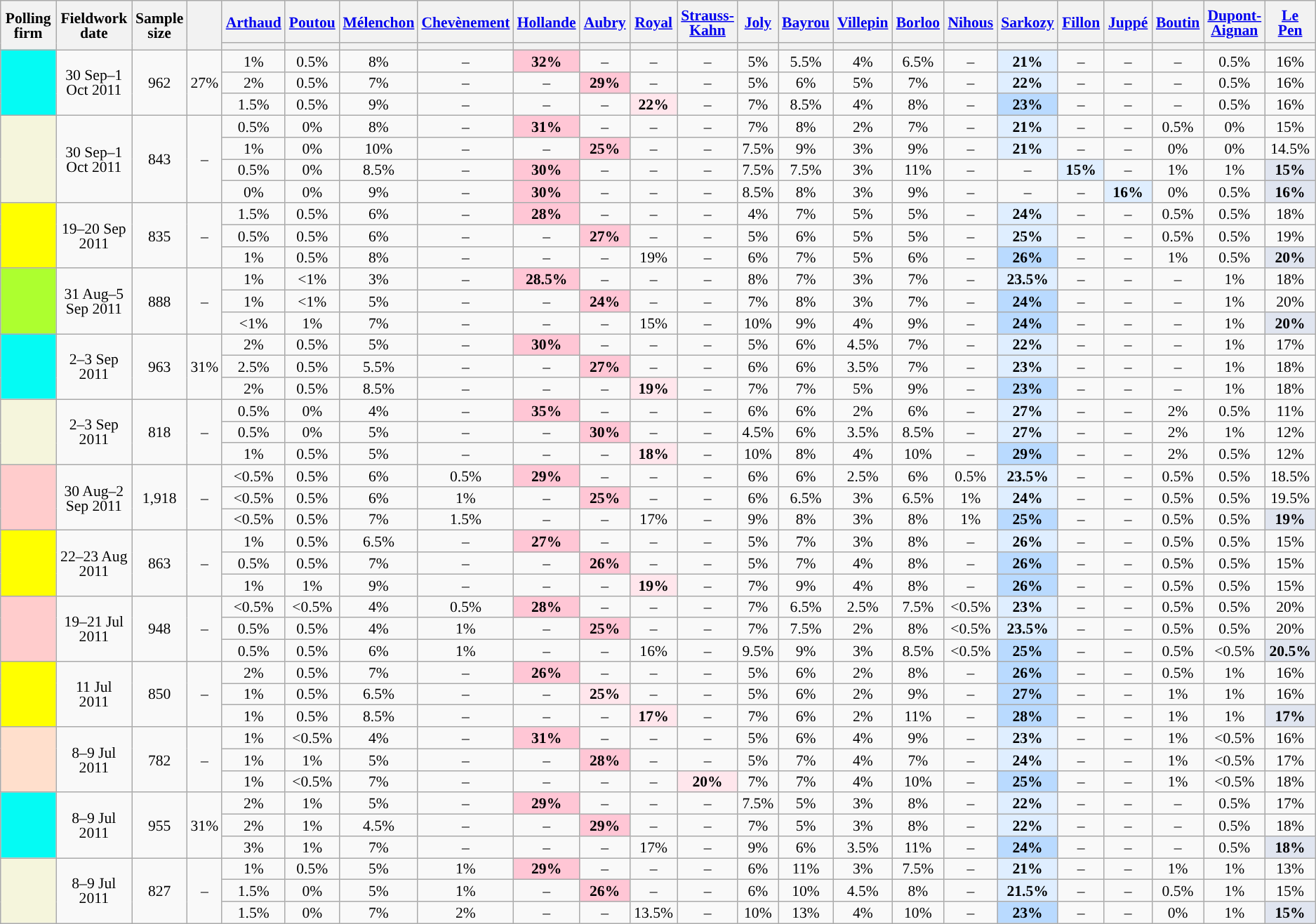<table class="wikitable sortable" style="text-align:center;font-size:90%;line-height:14px;">
<tr style="height:40px;">
<th style="width:100px;" rowspan="2">Polling firm</th>
<th style="width:110px;" rowspan="2">Fieldwork date</th>
<th style="width:35px;" rowspan="2">Sample<br>size</th>
<th style="width:30px;" rowspan="2"></th>
<th class="unsortable" style="width:60px;"><a href='#'>Arthaud</a><br></th>
<th class="unsortable" style="width:60px;"><a href='#'>Poutou</a><br></th>
<th class="unsortable" style="width:60px;"><a href='#'>Mélenchon</a><br></th>
<th class="unsortable" style="width:60px;"><a href='#'>Chevènement</a><br></th>
<th class="unsortable" style="width:60px;"><a href='#'>Hollande</a><br></th>
<th class="unsortable" style="width:60px;"><a href='#'>Aubry</a><br></th>
<th class="unsortable" style="width:60px;"><a href='#'>Royal</a><br></th>
<th class="unsortable" style="width:60px;"><a href='#'>Strauss-Kahn</a><br></th>
<th class="unsortable" style="width:60px;"><a href='#'>Joly</a><br></th>
<th class="unsortable" style="width:60px;"><a href='#'>Bayrou</a><br></th>
<th class="unsortable" style="width:60px;"><a href='#'>Villepin</a><br></th>
<th class="unsortable" style="width:60px;"><a href='#'>Borloo</a><br></th>
<th class="unsortable" style="width:60px;"><a href='#'>Nihous</a><br></th>
<th class="unsortable" style="width:60px;"><a href='#'>Sarkozy</a><br></th>
<th class="unsortable" style="width:60px;"><a href='#'>Fillon</a><br></th>
<th class="unsortable" style="width:60px;"><a href='#'>Juppé</a><br></th>
<th class="unsortable" style="width:60px;"><a href='#'>Boutin</a><br></th>
<th class="unsortable" style="width:60px;"><a href='#'>Dupont-Aignan</a><br></th>
<th class="unsortable" style="width:60px;"><a href='#'>Le Pen</a><br></th>
</tr>
<tr>
<th style="background:"></th>
<th style="background:"></th>
<th style="background:"></th>
<th style="background:"></th>
<th style="background:"></th>
<th style="background:"></th>
<th style="background:"></th>
<th style="background:"></th>
<th style="background:"></th>
<th style="background:"></th>
<th style="background:"></th>
<th style="background:"></th>
<th style="background:"></th>
<th style="background:"></th>
<th style="background:"></th>
<th style="background:"></th>
<th style="background:"></th>
<th style="background:"></th>
<th style="background:"></th>
</tr>
<tr>
<td rowspan="3" style="background:#04FBF4;"></td>
<td rowspan="3" data-sort-value="2011-10-01">30 Sep–1 Oct 2011</td>
<td rowspan="3">962</td>
<td rowspan="3">27%</td>
<td>1%</td>
<td>0.5%</td>
<td>8%</td>
<td>–</td>
<td style="background:#FFC6D5;"><strong>32%</strong></td>
<td>–</td>
<td>–</td>
<td>–</td>
<td>5%</td>
<td>5.5%</td>
<td>4%</td>
<td>6.5%</td>
<td>–</td>
<td style="background:#DFEEFF;"><strong>21%</strong></td>
<td>–</td>
<td>–</td>
<td>–</td>
<td>0.5%</td>
<td>16%</td>
</tr>
<tr>
<td>2%</td>
<td>0.5%</td>
<td>7%</td>
<td>–</td>
<td>–</td>
<td style="background:#FFC6D5;"><strong>29%</strong></td>
<td>–</td>
<td>–</td>
<td>5%</td>
<td>6%</td>
<td>5%</td>
<td>7%</td>
<td>–</td>
<td style="background:#DFEEFF;"><strong>22%</strong></td>
<td>–</td>
<td>–</td>
<td>–</td>
<td>0.5%</td>
<td>16%</td>
</tr>
<tr>
<td>1.5%</td>
<td>0.5%</td>
<td>9%</td>
<td>–</td>
<td>–</td>
<td>–</td>
<td style="background:#FFE6EC;"><strong>22%</strong></td>
<td>–</td>
<td>7%</td>
<td>8.5%</td>
<td>4%</td>
<td>8%</td>
<td>–</td>
<td style="background:#B9DAFF;"><strong>23%</strong></td>
<td>–</td>
<td>–</td>
<td>–</td>
<td>0.5%</td>
<td>16%</td>
</tr>
<tr>
<td rowspan="4" style="background:beige;"></td>
<td rowspan="4" data-sort-value="2011-10-01">30 Sep–1 Oct 2011</td>
<td rowspan="4">843</td>
<td rowspan="4">–</td>
<td>0.5%</td>
<td>0%</td>
<td>8%</td>
<td>–</td>
<td style="background:#FFC6D5;"><strong>31%</strong></td>
<td>–</td>
<td>–</td>
<td>–</td>
<td>7%</td>
<td>8%</td>
<td>2%</td>
<td>7%</td>
<td>–</td>
<td style="background:#DFEEFF;"><strong>21%</strong></td>
<td>–</td>
<td>–</td>
<td>0.5%</td>
<td>0%</td>
<td>15%</td>
</tr>
<tr>
<td>1%</td>
<td>0%</td>
<td>10%</td>
<td>–</td>
<td>–</td>
<td style="background:#FFC6D5;"><strong>25%</strong></td>
<td>–</td>
<td>–</td>
<td>7.5%</td>
<td>9%</td>
<td>3%</td>
<td>9%</td>
<td>–</td>
<td style="background:#DFEEFF;"><strong>21%</strong></td>
<td>–</td>
<td>–</td>
<td>0%</td>
<td>0%</td>
<td>14.5%</td>
</tr>
<tr>
<td>0.5%</td>
<td>0%</td>
<td>8.5%</td>
<td>–</td>
<td style="background:#FFC6D5;"><strong>30%</strong></td>
<td>–</td>
<td>–</td>
<td>–</td>
<td>7.5%</td>
<td>7.5%</td>
<td>3%</td>
<td>11%</td>
<td>–</td>
<td>–</td>
<td style="background:#DFEEFF;"><strong>15%</strong></td>
<td>–</td>
<td>1%</td>
<td>1%</td>
<td style="background:#E0E5F0;"><strong>15%</strong></td>
</tr>
<tr>
<td>0%</td>
<td>0%</td>
<td>9%</td>
<td>–</td>
<td style="background:#FFC6D5;"><strong>30%</strong></td>
<td>–</td>
<td>–</td>
<td>–</td>
<td>8.5%</td>
<td>8%</td>
<td>3%</td>
<td>9%</td>
<td>–</td>
<td>–</td>
<td>–</td>
<td style="background:#DFEEFF;"><strong>16%</strong></td>
<td>0%</td>
<td>0.5%</td>
<td style="background:#E0E5F0;"><strong>16%</strong></td>
</tr>
<tr>
<td rowspan="3" style="background:yellow;"></td>
<td rowspan="3" data-sort-value="2011-09-20">19–20 Sep 2011</td>
<td rowspan="3">835</td>
<td rowspan="3">–</td>
<td>1.5%</td>
<td>0.5%</td>
<td>6%</td>
<td>–</td>
<td style="background:#FFC6D5;"><strong>28%</strong></td>
<td>–</td>
<td>–</td>
<td>–</td>
<td>4%</td>
<td>7%</td>
<td>5%</td>
<td>5%</td>
<td>–</td>
<td style="background:#DFEEFF;"><strong>24%</strong></td>
<td>–</td>
<td>–</td>
<td>0.5%</td>
<td>0.5%</td>
<td>18%</td>
</tr>
<tr>
<td>0.5%</td>
<td>0.5%</td>
<td>6%</td>
<td>–</td>
<td>–</td>
<td style="background:#FFC6D5;"><strong>27%</strong></td>
<td>–</td>
<td>–</td>
<td>5%</td>
<td>6%</td>
<td>5%</td>
<td>5%</td>
<td>–</td>
<td style="background:#DFEEFF;"><strong>25%</strong></td>
<td>–</td>
<td>–</td>
<td>0.5%</td>
<td>0.5%</td>
<td>19%</td>
</tr>
<tr>
<td>1%</td>
<td>0.5%</td>
<td>8%</td>
<td>–</td>
<td>–</td>
<td>–</td>
<td>19%</td>
<td>–</td>
<td>6%</td>
<td>7%</td>
<td>5%</td>
<td>6%</td>
<td>–</td>
<td style="background:#B9DAFF;"><strong>26%</strong></td>
<td>–</td>
<td>–</td>
<td>1%</td>
<td>0.5%</td>
<td style="background:#E0E5F0;"><strong>20%</strong></td>
</tr>
<tr>
<td rowspan="3" style="background:GreenYellow;"></td>
<td rowspan="3" data-sort-value="2011-09-05">31 Aug–5 Sep 2011</td>
<td rowspan="3">888</td>
<td rowspan="3">–</td>
<td>1%</td>
<td data-sort-value="0%"><1%</td>
<td>3%</td>
<td>–</td>
<td style="background:#FFC6D5;"><strong>28.5%</strong></td>
<td>–</td>
<td>–</td>
<td>–</td>
<td>8%</td>
<td>7%</td>
<td>3%</td>
<td>7%</td>
<td>–</td>
<td style="background:#DFEEFF;"><strong>23.5%</strong></td>
<td>–</td>
<td>–</td>
<td>–</td>
<td>1%</td>
<td>18%</td>
</tr>
<tr>
<td>1%</td>
<td data-sort-value="0%"><1%</td>
<td>5%</td>
<td>–</td>
<td>–</td>
<td style="background:#FFC6D5;"><strong>24%</strong></td>
<td>–</td>
<td>–</td>
<td>7%</td>
<td>8%</td>
<td>3%</td>
<td>7%</td>
<td>–</td>
<td style="background:#B9DAFF;"><strong>24%</strong></td>
<td>–</td>
<td>–</td>
<td>–</td>
<td>1%</td>
<td>20%</td>
</tr>
<tr>
<td data-sort-value="0%"><1%</td>
<td>1%</td>
<td>7%</td>
<td>–</td>
<td>–</td>
<td>–</td>
<td>15%</td>
<td>–</td>
<td>10%</td>
<td>9%</td>
<td>4%</td>
<td>9%</td>
<td>–</td>
<td style="background:#B9DAFF;"><strong>24%</strong></td>
<td>–</td>
<td>–</td>
<td>–</td>
<td>1%</td>
<td style="background:#E0E5F0;"><strong>20%</strong></td>
</tr>
<tr>
<td rowspan="3" style="background:#04FBF4;"></td>
<td rowspan="3" data-sort-value="2011-09-03">2–3 Sep 2011</td>
<td rowspan="3">963</td>
<td rowspan="3">31%</td>
<td>2%</td>
<td>0.5%</td>
<td>5%</td>
<td>–</td>
<td style="background:#FFC6D5;"><strong>30%</strong></td>
<td>–</td>
<td>–</td>
<td>–</td>
<td>5%</td>
<td>6%</td>
<td>4.5%</td>
<td>7%</td>
<td>–</td>
<td style="background:#DFEEFF;"><strong>22%</strong></td>
<td>–</td>
<td>–</td>
<td>–</td>
<td>1%</td>
<td>17%</td>
</tr>
<tr>
<td>2.5%</td>
<td>0.5%</td>
<td>5.5%</td>
<td>–</td>
<td>–</td>
<td style="background:#FFC6D5;"><strong>27%</strong></td>
<td>–</td>
<td>–</td>
<td>6%</td>
<td>6%</td>
<td>3.5%</td>
<td>7%</td>
<td>–</td>
<td style="background:#DFEEFF;"><strong>23%</strong></td>
<td>–</td>
<td>–</td>
<td>–</td>
<td>1%</td>
<td>18%</td>
</tr>
<tr>
<td>2%</td>
<td>0.5%</td>
<td>8.5%</td>
<td>–</td>
<td>–</td>
<td>–</td>
<td style="background:#FFE6EC;"><strong>19%</strong></td>
<td>–</td>
<td>7%</td>
<td>7%</td>
<td>5%</td>
<td>9%</td>
<td>–</td>
<td style="background:#B9DAFF;"><strong>23%</strong></td>
<td>–</td>
<td>–</td>
<td>–</td>
<td>1%</td>
<td>18%</td>
</tr>
<tr>
<td rowspan="3" style="background:beige;"></td>
<td rowspan="3" data-sort-value="2011-09-03">2–3 Sep 2011</td>
<td rowspan="3">818</td>
<td rowspan="3">–</td>
<td>0.5%</td>
<td>0%</td>
<td>4%</td>
<td>–</td>
<td style="background:#FFC6D5;"><strong>35%</strong></td>
<td>–</td>
<td>–</td>
<td>–</td>
<td>6%</td>
<td>6%</td>
<td>2%</td>
<td>6%</td>
<td>–</td>
<td style="background:#DFEEFF;"><strong>27%</strong></td>
<td>–</td>
<td>–</td>
<td>2%</td>
<td>0.5%</td>
<td>11%</td>
</tr>
<tr>
<td>0.5%</td>
<td>0%</td>
<td>5%</td>
<td>–</td>
<td>–</td>
<td style="background:#FFC6D5;"><strong>30%</strong></td>
<td>–</td>
<td>–</td>
<td>4.5%</td>
<td>6%</td>
<td>3.5%</td>
<td>8.5%</td>
<td>–</td>
<td style="background:#DFEEFF;"><strong>27%</strong></td>
<td>–</td>
<td>–</td>
<td>2%</td>
<td>1%</td>
<td>12%</td>
</tr>
<tr>
<td>1%</td>
<td>0.5%</td>
<td>5%</td>
<td>–</td>
<td>–</td>
<td>–</td>
<td style="background:#FFE6EC;"><strong>18%</strong></td>
<td>–</td>
<td>10%</td>
<td>8%</td>
<td>4%</td>
<td>10%</td>
<td>–</td>
<td style="background:#B9DAFF;"><strong>29%</strong></td>
<td>–</td>
<td>–</td>
<td>2%</td>
<td>0.5%</td>
<td>12%</td>
</tr>
<tr>
<td rowspan="3" style="background:#FFCCCC;"></td>
<td rowspan="3" data-sort-value="2011-09-02">30 Aug–2 Sep 2011</td>
<td rowspan="3">1,918</td>
<td rowspan="3">–</td>
<td data-sort-value="0%"><0.5%</td>
<td>0.5%</td>
<td>6%</td>
<td>0.5%</td>
<td style="background:#FFC6D5;"><strong>29%</strong></td>
<td>–</td>
<td>–</td>
<td>–</td>
<td>6%</td>
<td>6%</td>
<td>2.5%</td>
<td>6%</td>
<td>0.5%</td>
<td style="background:#DFEEFF;"><strong>23.5%</strong></td>
<td>–</td>
<td>–</td>
<td>0.5%</td>
<td>0.5%</td>
<td>18.5%</td>
</tr>
<tr>
<td data-sort-value="0%"><0.5%</td>
<td>0.5%</td>
<td>6%</td>
<td>1%</td>
<td>–</td>
<td style="background:#FFC6D5;"><strong>25%</strong></td>
<td>–</td>
<td>–</td>
<td>6%</td>
<td>6.5%</td>
<td>3%</td>
<td>6.5%</td>
<td>1%</td>
<td style="background:#DFEEFF;"><strong>24%</strong></td>
<td>–</td>
<td>–</td>
<td>0.5%</td>
<td>0.5%</td>
<td>19.5%</td>
</tr>
<tr>
<td data-sort-value="0%"><0.5%</td>
<td>0.5%</td>
<td>7%</td>
<td>1.5%</td>
<td>–</td>
<td>–</td>
<td>17%</td>
<td>–</td>
<td>9%</td>
<td>8%</td>
<td>3%</td>
<td>8%</td>
<td>1%</td>
<td style="background:#B9DAFF;"><strong>25%</strong></td>
<td>–</td>
<td>–</td>
<td>0.5%</td>
<td>0.5%</td>
<td style="background:#E0E5F0;"><strong>19%</strong></td>
</tr>
<tr>
<td rowspan="3" style="background:yellow;"></td>
<td rowspan="3" data-sort-value="2011-08-23">22–23 Aug 2011</td>
<td rowspan="3">863</td>
<td rowspan="3">–</td>
<td>1%</td>
<td>0.5%</td>
<td>6.5%</td>
<td>–</td>
<td style="background:#FFC6D5;"><strong>27%</strong></td>
<td>–</td>
<td>–</td>
<td>–</td>
<td>5%</td>
<td>7%</td>
<td>3%</td>
<td>8%</td>
<td>–</td>
<td style="background:#DFEEFF;"><strong>26%</strong></td>
<td>–</td>
<td>–</td>
<td>0.5%</td>
<td>0.5%</td>
<td>15%</td>
</tr>
<tr>
<td>0.5%</td>
<td>0.5%</td>
<td>7%</td>
<td>–</td>
<td>–</td>
<td style="background:#FFC6D5;"><strong>26%</strong></td>
<td>–</td>
<td>–</td>
<td>5%</td>
<td>7%</td>
<td>4%</td>
<td>8%</td>
<td>–</td>
<td style="background:#B9DAFF;"><strong>26%</strong></td>
<td>–</td>
<td>–</td>
<td>0.5%</td>
<td>0.5%</td>
<td>15%</td>
</tr>
<tr>
<td>1%</td>
<td>1%</td>
<td>9%</td>
<td>–</td>
<td>–</td>
<td>–</td>
<td style="background:#FFE6EC;"><strong>19%</strong></td>
<td>–</td>
<td>7%</td>
<td>9%</td>
<td>4%</td>
<td>8%</td>
<td>–</td>
<td style="background:#B9DAFF;"><strong>26%</strong></td>
<td>–</td>
<td>–</td>
<td>0.5%</td>
<td>0.5%</td>
<td>15%</td>
</tr>
<tr>
<td rowspan="3" style="background:#FFCCCC;"></td>
<td rowspan="3" data-sort-value="2011-07-21">19–21 Jul 2011</td>
<td rowspan="3">948</td>
<td rowspan="3">–</td>
<td data-sort-value="0%"><0.5%</td>
<td data-sort-value="0%"><0.5%</td>
<td>4%</td>
<td>0.5%</td>
<td style="background:#FFC6D5;"><strong>28%</strong></td>
<td>–</td>
<td>–</td>
<td>–</td>
<td>7%</td>
<td>6.5%</td>
<td>2.5%</td>
<td>7.5%</td>
<td data-sort-value="0%"><0.5%</td>
<td style="background:#DFEEFF;"><strong>23%</strong></td>
<td>–</td>
<td>–</td>
<td>0.5%</td>
<td>0.5%</td>
<td>20%</td>
</tr>
<tr>
<td>0.5%</td>
<td>0.5%</td>
<td>4%</td>
<td>1%</td>
<td>–</td>
<td style="background:#FFC6D5;"><strong>25%</strong></td>
<td>–</td>
<td>–</td>
<td>7%</td>
<td>7.5%</td>
<td>2%</td>
<td>8%</td>
<td data-sort-value="0%"><0.5%</td>
<td style="background:#DFEEFF;"><strong>23.5%</strong></td>
<td>–</td>
<td>–</td>
<td>0.5%</td>
<td>0.5%</td>
<td>20%</td>
</tr>
<tr>
<td>0.5%</td>
<td>0.5%</td>
<td>6%</td>
<td>1%</td>
<td>–</td>
<td>–</td>
<td>16%</td>
<td>–</td>
<td>9.5%</td>
<td>9%</td>
<td>3%</td>
<td>8.5%</td>
<td data-sort-value="0%"><0.5%</td>
<td style="background:#B9DAFF;"><strong>25%</strong></td>
<td>–</td>
<td>–</td>
<td>0.5%</td>
<td data-sort-value="0%"><0.5%</td>
<td style="background:#E0E5F0;"><strong>20.5%</strong></td>
</tr>
<tr>
<td rowspan="3" style="background:yellow;"></td>
<td rowspan="3" data-sort-value="2011-07-11">11 Jul 2011</td>
<td rowspan="3">850</td>
<td rowspan="3">–</td>
<td>2%</td>
<td>0.5%</td>
<td>7%</td>
<td>–</td>
<td style="background:#FFC6D5;"><strong>26%</strong></td>
<td>–</td>
<td>–</td>
<td>–</td>
<td>5%</td>
<td>6%</td>
<td>2%</td>
<td>8%</td>
<td>–</td>
<td style="background:#B9DAFF;"><strong>26%</strong></td>
<td>–</td>
<td>–</td>
<td>0.5%</td>
<td>1%</td>
<td>16%</td>
</tr>
<tr>
<td>1%</td>
<td>0.5%</td>
<td>6.5%</td>
<td>–</td>
<td>–</td>
<td style="background:#FFE6EC;"><strong>25%</strong></td>
<td>–</td>
<td>–</td>
<td>5%</td>
<td>6%</td>
<td>2%</td>
<td>9%</td>
<td>–</td>
<td style="background:#B9DAFF;"><strong>27%</strong></td>
<td>–</td>
<td>–</td>
<td>1%</td>
<td>1%</td>
<td>16%</td>
</tr>
<tr>
<td>1%</td>
<td>0.5%</td>
<td>8.5%</td>
<td>–</td>
<td>–</td>
<td>–</td>
<td style="background:#FFE6EC;"><strong>17%</strong></td>
<td>–</td>
<td>7%</td>
<td>6%</td>
<td>2%</td>
<td>11%</td>
<td>–</td>
<td style="background:#B9DAFF;"><strong>28%</strong></td>
<td>–</td>
<td>–</td>
<td>1%</td>
<td>1%</td>
<td style="background:#E0E5F0;"><strong>17%</strong></td>
</tr>
<tr>
<td rowspan="3" style="background:#FFDFCC;"> </td>
<td rowspan="3" data-sort-value="2011-07-09">8–9 Jul 2011</td>
<td rowspan="3">782</td>
<td rowspan="3">–</td>
<td>1%</td>
<td data-sort-value="0%"><0.5%</td>
<td>4%</td>
<td>–</td>
<td style="background:#FFC6D5;"><strong>31%</strong></td>
<td>–</td>
<td>–</td>
<td>–</td>
<td>5%</td>
<td>6%</td>
<td>4%</td>
<td>9%</td>
<td>–</td>
<td style="background:#DFEEFF;"><strong>23%</strong></td>
<td>–</td>
<td>–</td>
<td>1%</td>
<td data-sort-value="0%"><0.5%</td>
<td>16%</td>
</tr>
<tr>
<td>1%</td>
<td>1%</td>
<td>5%</td>
<td>–</td>
<td>–</td>
<td style="background:#FFC6D5;"><strong>28%</strong></td>
<td>–</td>
<td>–</td>
<td>5%</td>
<td>7%</td>
<td>4%</td>
<td>7%</td>
<td>–</td>
<td style="background:#DFEEFF;"><strong>24%</strong></td>
<td>–</td>
<td>–</td>
<td>1%</td>
<td data-sort-value="0%"><0.5%</td>
<td>17%</td>
</tr>
<tr>
<td>1%</td>
<td data-sort-value="0%"><0.5%</td>
<td>7%</td>
<td>–</td>
<td>–</td>
<td>–</td>
<td>–</td>
<td style="background:#FFE6EC;"><strong>20%</strong></td>
<td>7%</td>
<td>7%</td>
<td>4%</td>
<td>10%</td>
<td>–</td>
<td style="background:#B9DAFF;"><strong>25%</strong></td>
<td>–</td>
<td>–</td>
<td>1%</td>
<td data-sort-value="0%"><0.5%</td>
<td>18%</td>
</tr>
<tr>
<td rowspan="3" style="background:#04FBF4;"></td>
<td rowspan="3" data-sort-value="2011-07-09">8–9 Jul 2011</td>
<td rowspan="3">955</td>
<td rowspan="3">31%</td>
<td>2%</td>
<td>1%</td>
<td>5%</td>
<td>–</td>
<td style="background:#FFC6D5;"><strong>29%</strong></td>
<td>–</td>
<td>–</td>
<td>–</td>
<td>7.5%</td>
<td>5%</td>
<td>3%</td>
<td>8%</td>
<td>–</td>
<td style="background:#DFEEFF;"><strong>22%</strong></td>
<td>–</td>
<td>–</td>
<td>–</td>
<td>0.5%</td>
<td>17%</td>
</tr>
<tr>
<td>2%</td>
<td>1%</td>
<td>4.5%</td>
<td>–</td>
<td>–</td>
<td style="background:#FFC6D5;"><strong>29%</strong></td>
<td>–</td>
<td>–</td>
<td>7%</td>
<td>5%</td>
<td>3%</td>
<td>8%</td>
<td>–</td>
<td style="background:#DFEEFF;"><strong>22%</strong></td>
<td>–</td>
<td>–</td>
<td>–</td>
<td>0.5%</td>
<td>18%</td>
</tr>
<tr>
<td>3%</td>
<td>1%</td>
<td>7%</td>
<td>–</td>
<td>–</td>
<td>–</td>
<td>17%</td>
<td>–</td>
<td>9%</td>
<td>6%</td>
<td>3.5%</td>
<td>11%</td>
<td>–</td>
<td style="background:#B9DAFF;"><strong>24%</strong></td>
<td>–</td>
<td>–</td>
<td>–</td>
<td>0.5%</td>
<td style="background:#E0E5F0;"><strong>18%</strong></td>
</tr>
<tr>
<td rowspan="3" style="background:beige;"></td>
<td rowspan="3" data-sort-value="2011-07-09">8–9 Jul 2011</td>
<td rowspan="3">827</td>
<td rowspan="3">–</td>
<td>1%</td>
<td>0.5%</td>
<td>5%</td>
<td>1%</td>
<td style="background:#FFC6D5;"><strong>29%</strong></td>
<td>–</td>
<td>–</td>
<td>–</td>
<td>6%</td>
<td>11%</td>
<td>3%</td>
<td>7.5%</td>
<td>–</td>
<td style="background:#DFEEFF;"><strong>21%</strong></td>
<td>–</td>
<td>–</td>
<td>1%</td>
<td>1%</td>
<td>13%</td>
</tr>
<tr>
<td>1.5%</td>
<td>0%</td>
<td>5%</td>
<td>1%</td>
<td>–</td>
<td style="background:#FFC6D5;"><strong>26%</strong></td>
<td>–</td>
<td>–</td>
<td>6%</td>
<td>10%</td>
<td>4.5%</td>
<td>8%</td>
<td>–</td>
<td style="background:#DFEEFF;"><strong>21.5%</strong></td>
<td>–</td>
<td>–</td>
<td>0.5%</td>
<td>1%</td>
<td>15%</td>
</tr>
<tr>
<td>1.5%</td>
<td>0%</td>
<td>7%</td>
<td>2%</td>
<td>–</td>
<td>–</td>
<td>13.5%</td>
<td>–</td>
<td>10%</td>
<td>13%</td>
<td>4%</td>
<td>10%</td>
<td>–</td>
<td style="background:#B9DAFF;"><strong>23%</strong></td>
<td>–</td>
<td>–</td>
<td>0%</td>
<td>1%</td>
<td style="background:#E0E5F0;"><strong>15%</strong></td>
</tr>
</table>
